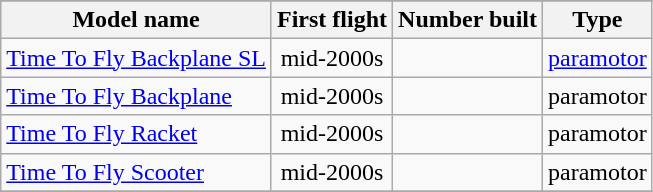<table class="wikitable" align=center>
<tr>
</tr>
<tr style="background:#efefef;">
<th>Model name</th>
<th>First flight</th>
<th>Number built</th>
<th>Type</th>
</tr>
<tr>
<td align=left><a href='#'>Time To Fly Backplane SL</a></td>
<td align=center>mid-2000s</td>
<td align=center></td>
<td align=left><a href='#'>paramotor</a></td>
</tr>
<tr>
<td align=left><a href='#'>Time To Fly Backplane</a></td>
<td align=center>mid-2000s</td>
<td align=center></td>
<td align=left>paramotor</td>
</tr>
<tr>
<td align=left><a href='#'>Time To Fly Racket</a></td>
<td align=center>mid-2000s</td>
<td align=center></td>
<td align=left>paramotor</td>
</tr>
<tr>
<td align=left><a href='#'>Time To Fly Scooter</a></td>
<td align=center>mid-2000s</td>
<td align=center></td>
<td align=left>paramotor</td>
</tr>
<tr>
</tr>
</table>
